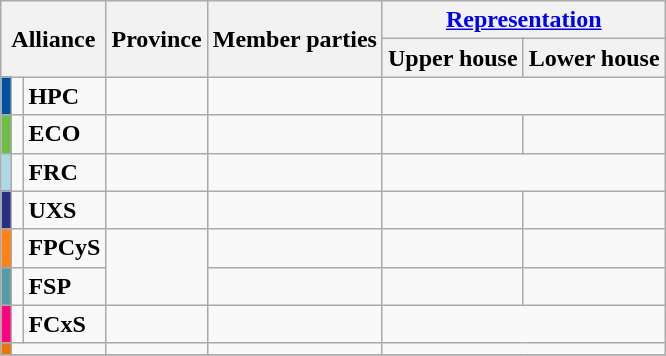<table class="wikitable">
<tr>
<th rowspan="2" colspan="3">Alliance</th>
<th rowspan="2">Province</th>
<th rowspan="2">Member parties</th>
<th colspan="2"><a href='#'>Representation</a></th>
</tr>
<tr>
<th>Upper house</th>
<th>Lower house</th>
</tr>
<tr>
<th style="background:#0050A3;"></th>
<td><br></td>
<td><strong>HPC</strong></td>
<td></td>
<td></td>
<td colspan="2"></td>
</tr>
<tr>
<th style="background:#6ebd46;"></th>
<td><br></td>
<td><strong>ECO</strong></td>
<td></td>
<td></td>
<td></td>
<td></td>
</tr>
<tr>
<th style="background:#ADD8E6;"></th>
<td><br></td>
<td><strong>FRC</strong></td>
<td></td>
<td></td>
<td colspan="2"></td>
</tr>
<tr>
<th style="background:#283084;"></th>
<td><br></td>
<td><strong>UXS</strong></td>
<td></td>
<td></td>
<td></td>
<td></td>
</tr>
<tr>
<th style="background:#ff8213;"></th>
<td><br></td>
<td><strong>FPCyS</strong></td>
<td rowspan="2"></td>
<td></td>
<td></td>
<td></td>
</tr>
<tr>
<th style="background:#569DA7;"></th>
<td><br></td>
<td><strong>FSP</strong></td>
<td></td>
<td></td>
<td></td>
</tr>
<tr>
<th style="background:#FF0080;"></th>
<td><br></td>
<td><strong>FCxS</strong></td>
<td></td>
<td></td>
<td colspan="2"></td>
</tr>
<tr>
<th style="background:#eb7602;"></th>
<td colspan="2"></td>
<td></td>
<td></td>
<td colspan="2"></td>
</tr>
<tr>
</tr>
</table>
